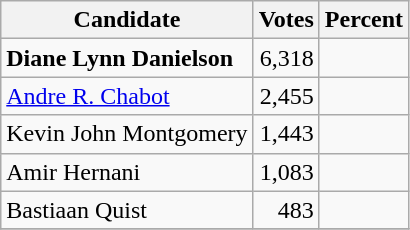<table class="wikitable">
<tr>
<th>Candidate</th>
<th>Votes</th>
<th>Percent</th>
</tr>
<tr>
<td style="font-weight:bold;">Diane Lynn Danielson</td>
<td style="text-align:right;">6,318</td>
<td style="text-align:right;"></td>
</tr>
<tr>
<td><a href='#'>Andre R. Chabot</a></td>
<td style="text-align:right;">2,455</td>
<td style="text-align:right;"></td>
</tr>
<tr>
<td>Kevin John Montgomery</td>
<td style="text-align:right;">1,443</td>
<td style="text-align:right;"></td>
</tr>
<tr>
<td>Amir Hernani</td>
<td style="text-align:right;">1,083</td>
<td style="text-align:right;"></td>
</tr>
<tr>
<td>Bastiaan Quist</td>
<td style="text-align:right;">483</td>
<td style="text-align:right;"></td>
</tr>
<tr>
</tr>
</table>
